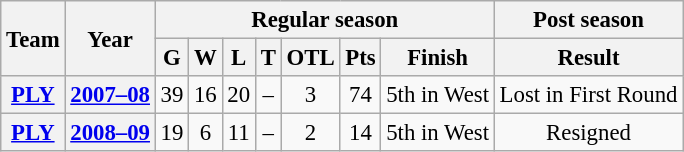<table class="wikitable" style="font-size: 95%; text-align:center;">
<tr>
<th rowspan="2">Team</th>
<th rowspan="2">Year</th>
<th colspan="7">Regular season</th>
<th colspan="1">Post season</th>
</tr>
<tr>
<th>G</th>
<th>W</th>
<th>L</th>
<th>T</th>
<th>OTL</th>
<th>Pts</th>
<th>Finish</th>
<th>Result</th>
</tr>
<tr>
<th><a href='#'>PLY</a></th>
<th><a href='#'>2007–08</a></th>
<td>39</td>
<td>16</td>
<td>20</td>
<td>–</td>
<td>3</td>
<td>74</td>
<td>5th in West</td>
<td>Lost in First Round</td>
</tr>
<tr>
<th><a href='#'>PLY</a></th>
<th><a href='#'>2008–09</a></th>
<td>19</td>
<td>6</td>
<td>11</td>
<td>–</td>
<td>2</td>
<td>14</td>
<td>5th in West</td>
<td>Resigned</td>
</tr>
</table>
